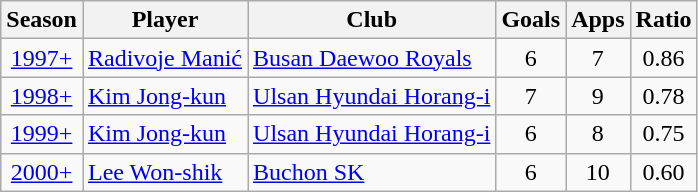<table class="wikitable sortable" style="text-align:center;">
<tr>
<th>Season</th>
<th>Player</th>
<th>Club</th>
<th>Goals</th>
<th>Apps</th>
<th>Ratio</th>
</tr>
<tr>
<td align=center><a href='#'>1997+</a></td>
<td align="left"> <a href='#'>Radivoje Manić</a></td>
<td align="left"><a href='#'>Busan Daewoo Royals</a></td>
<td align="center">6</td>
<td align=center>7</td>
<td>0.86</td>
</tr>
<tr>
<td align=center><a href='#'>1998+</a></td>
<td align="left"> <a href='#'>Kim Jong-kun</a></td>
<td align="left"><a href='#'>Ulsan Hyundai Horang-i</a></td>
<td align="center">7</td>
<td align=center>9</td>
<td>0.78</td>
</tr>
<tr>
<td align=center><a href='#'>1999+</a></td>
<td align="left"> <a href='#'>Kim Jong-kun</a></td>
<td align="left"><a href='#'>Ulsan Hyundai Horang-i</a></td>
<td align="center">6</td>
<td align=center>8</td>
<td>0.75</td>
</tr>
<tr>
<td align=center><a href='#'>2000+</a></td>
<td align="left"> <a href='#'>Lee Won-shik</a></td>
<td align="left"><a href='#'>Buchon SK</a></td>
<td align="center">6</td>
<td align=center>10</td>
<td>0.60</td>
</tr>
</table>
